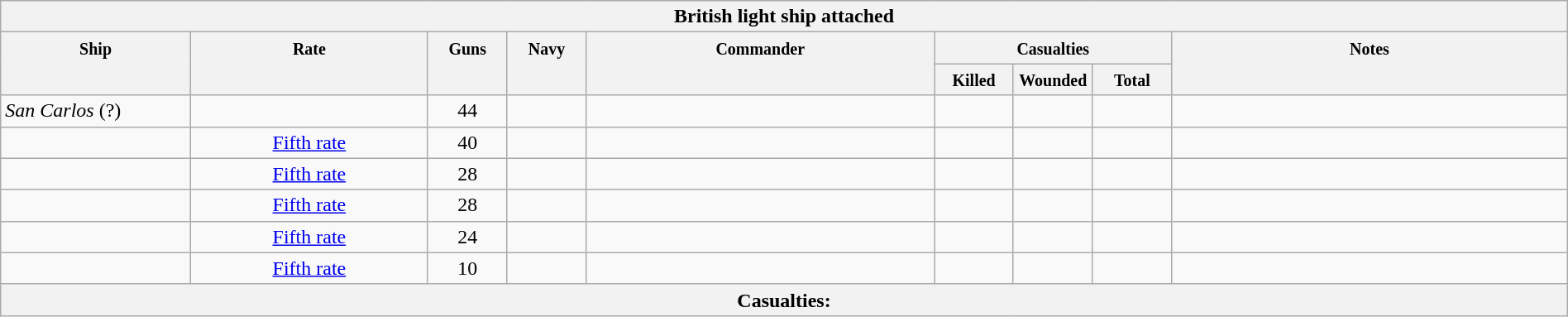<table class="wikitable" border="1" style="width:100%;">
<tr style="vertical-align:top;">
<th colspan="11" bgcolor="white">British light ship attached</th>
</tr>
<tr valign="top"|- style="vertical-align:top;">
<th width=12%; align= center rowspan=2><small> Ship </small></th>
<th width=15%; align= center rowspan=2><small> Rate </small></th>
<th width=5%; align= center rowspan=2><small> Guns </small></th>
<th width=5%; align= center rowspan=2><small> Navy </small></th>
<th width=22%; align= center rowspan=2><small> Commander </small></th>
<th width=15%; align= center colspan=3><small>Casualties</small></th>
<th width=25%; align= center rowspan=2><small>Notes</small></th>
</tr>
<tr style="vertical-align:top;">
<th width=5%; align= center><small> Killed </small></th>
<th width=5%; align= center><small> Wounded </small></th>
<th width=5%; align= center><small> Total</small></th>
</tr>
<tr style="vertical-align:top;">
<td align= left><em>San Carlos</em> (?)</td>
<td align= center></td>
<td align= center>44</td>
<td align= center></td>
<td align= left></td>
<td align= right></td>
<td align= right></td>
<td align= right></td>
<td align= left></td>
</tr>
<tr style="vertical-align:top;">
<td align= left></td>
<td align= center><a href='#'>Fifth rate</a></td>
<td align= center>40</td>
<td align= center></td>
<td align= left></td>
<td align= right></td>
<td align= right></td>
<td align= right></td>
<td align= left></td>
</tr>
<tr style="vertical-align:top;">
<td align= left></td>
<td align= center><a href='#'>Fifth rate</a></td>
<td align= center>28</td>
<td align= center></td>
<td align= left></td>
<td align= right></td>
<td align= right></td>
<td align= right></td>
<td align= left></td>
</tr>
<tr style="vertical-align:top;">
<td align= left></td>
<td align= center><a href='#'>Fifth rate</a></td>
<td align= center>28</td>
<td align= center></td>
<td align= left></td>
<td align= right></td>
<td align= right></td>
<td align= right></td>
<td align= left></td>
</tr>
<tr style="vertical-align:top;">
<td align= left></td>
<td align= center><a href='#'>Fifth rate</a></td>
<td align= center>24</td>
<td align= center></td>
<td align= left></td>
<td align= right></td>
<td align= right></td>
<td align= right></td>
<td align= left></td>
</tr>
<tr style="vertical-align:top;">
<td align= left></td>
<td align= center><a href='#'>Fifth rate</a></td>
<td align= center>10</td>
<td align= center></td>
<td align= left></td>
<td align= right></td>
<td align= right></td>
<td align= right></td>
<td align= left></td>
</tr>
<tr style="vertical-align:top;">
<th colspan="11" bgcolor="white">Casualties:</th>
</tr>
</table>
